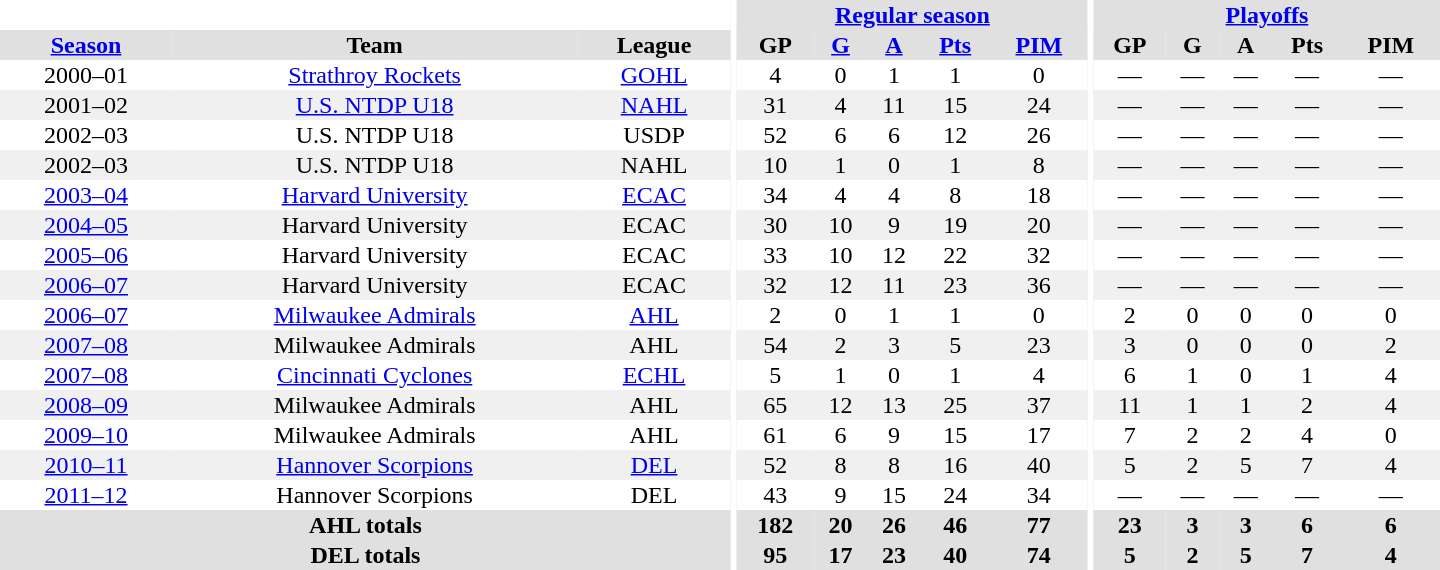<table border="0" cellpadding="1" cellspacing="0" style="text-align:center; width:60em">
<tr bgcolor="#e0e0e0">
<th colspan="3" bgcolor="#ffffff"></th>
<th rowspan="99" bgcolor="#ffffff"></th>
<th colspan="5"><a href='#'>Regular season</a></th>
<th rowspan="99" bgcolor="#ffffff"></th>
<th colspan="5"><a href='#'>Playoffs</a></th>
</tr>
<tr bgcolor="#e0e0e0">
<th><a href='#'>Season</a></th>
<th>Team</th>
<th>League</th>
<th>GP</th>
<th><a href='#'>G</a></th>
<th><a href='#'>A</a></th>
<th><a href='#'>Pts</a></th>
<th><a href='#'>PIM</a></th>
<th>GP</th>
<th>G</th>
<th>A</th>
<th>Pts</th>
<th>PIM</th>
</tr>
<tr>
<td>2000–01</td>
<td><a href='#'>Strathroy Rockets</a></td>
<td><a href='#'>GOHL</a></td>
<td>4</td>
<td>0</td>
<td>1</td>
<td>1</td>
<td>0</td>
<td>—</td>
<td>—</td>
<td>—</td>
<td>—</td>
<td>—</td>
</tr>
<tr bgcolor="#f0f0f0">
<td>2001–02</td>
<td><a href='#'>U.S. NTDP U18</a></td>
<td><a href='#'>NAHL</a></td>
<td>31</td>
<td>4</td>
<td>11</td>
<td>15</td>
<td>24</td>
<td>—</td>
<td>—</td>
<td>—</td>
<td>—</td>
<td>—</td>
</tr>
<tr>
<td>2002–03</td>
<td>U.S. NTDP U18</td>
<td>USDP</td>
<td>52</td>
<td>6</td>
<td>6</td>
<td>12</td>
<td>26</td>
<td>—</td>
<td>—</td>
<td>—</td>
<td>—</td>
<td>—</td>
</tr>
<tr bgcolor="#f0f0f0">
<td>2002–03</td>
<td>U.S. NTDP U18</td>
<td>NAHL</td>
<td>10</td>
<td>1</td>
<td>0</td>
<td>1</td>
<td>8</td>
<td>—</td>
<td>—</td>
<td>—</td>
<td>—</td>
<td>—</td>
</tr>
<tr>
<td><a href='#'>2003–04</a></td>
<td><a href='#'>Harvard University</a></td>
<td><a href='#'>ECAC</a></td>
<td>34</td>
<td>4</td>
<td>4</td>
<td>8</td>
<td>18</td>
<td>—</td>
<td>—</td>
<td>—</td>
<td>—</td>
<td>—</td>
</tr>
<tr bgcolor="#f0f0f0">
<td><a href='#'>2004–05</a></td>
<td>Harvard University</td>
<td>ECAC</td>
<td>30</td>
<td>10</td>
<td>9</td>
<td>19</td>
<td>20</td>
<td>—</td>
<td>—</td>
<td>—</td>
<td>—</td>
<td>—</td>
</tr>
<tr>
<td><a href='#'>2005–06</a></td>
<td>Harvard University</td>
<td>ECAC</td>
<td>33</td>
<td>10</td>
<td>12</td>
<td>22</td>
<td>32</td>
<td>—</td>
<td>—</td>
<td>—</td>
<td>—</td>
<td>—</td>
</tr>
<tr bgcolor="#f0f0f0">
<td><a href='#'>2006–07</a></td>
<td>Harvard University</td>
<td>ECAC</td>
<td>32</td>
<td>12</td>
<td>11</td>
<td>23</td>
<td>36</td>
<td>—</td>
<td>—</td>
<td>—</td>
<td>—</td>
<td>—</td>
</tr>
<tr>
<td><a href='#'>2006–07</a></td>
<td><a href='#'>Milwaukee Admirals</a></td>
<td><a href='#'>AHL</a></td>
<td>2</td>
<td>0</td>
<td>1</td>
<td>1</td>
<td>0</td>
<td>2</td>
<td>0</td>
<td>0</td>
<td>0</td>
<td>0</td>
</tr>
<tr bgcolor="#f0f0f0">
<td><a href='#'>2007–08</a></td>
<td>Milwaukee Admirals</td>
<td>AHL</td>
<td>54</td>
<td>2</td>
<td>3</td>
<td>5</td>
<td>23</td>
<td>3</td>
<td>0</td>
<td>0</td>
<td>0</td>
<td>2</td>
</tr>
<tr>
<td><a href='#'>2007–08</a></td>
<td><a href='#'>Cincinnati Cyclones</a></td>
<td><a href='#'>ECHL</a></td>
<td>5</td>
<td>1</td>
<td>0</td>
<td>1</td>
<td>4</td>
<td>6</td>
<td>1</td>
<td>0</td>
<td>1</td>
<td>4</td>
</tr>
<tr bgcolor="#f0f0f0">
<td><a href='#'>2008–09</a></td>
<td>Milwaukee Admirals</td>
<td>AHL</td>
<td>65</td>
<td>12</td>
<td>13</td>
<td>25</td>
<td>37</td>
<td>11</td>
<td>1</td>
<td>1</td>
<td>2</td>
<td>4</td>
</tr>
<tr>
<td><a href='#'>2009–10</a></td>
<td>Milwaukee Admirals</td>
<td>AHL</td>
<td>61</td>
<td>6</td>
<td>9</td>
<td>15</td>
<td>17</td>
<td>7</td>
<td>2</td>
<td>2</td>
<td>4</td>
<td>0</td>
</tr>
<tr bgcolor="#f0f0f0">
<td><a href='#'>2010–11</a></td>
<td><a href='#'>Hannover Scorpions</a></td>
<td><a href='#'>DEL</a></td>
<td>52</td>
<td>8</td>
<td>8</td>
<td>16</td>
<td>40</td>
<td>5</td>
<td>2</td>
<td>5</td>
<td>7</td>
<td>4</td>
</tr>
<tr>
<td><a href='#'>2011–12</a></td>
<td>Hannover Scorpions</td>
<td>DEL</td>
<td>43</td>
<td>9</td>
<td>15</td>
<td>24</td>
<td>34</td>
<td>—</td>
<td>—</td>
<td>—</td>
<td>—</td>
<td>—</td>
</tr>
<tr bgcolor="#e0e0e0">
<th colspan="3">AHL totals</th>
<th>182</th>
<th>20</th>
<th>26</th>
<th>46</th>
<th>77</th>
<th>23</th>
<th>3</th>
<th>3</th>
<th>6</th>
<th>6</th>
</tr>
<tr bgcolor="#e0e0e0">
<th colspan="3">DEL totals</th>
<th>95</th>
<th>17</th>
<th>23</th>
<th>40</th>
<th>74</th>
<th>5</th>
<th>2</th>
<th>5</th>
<th>7</th>
<th>4</th>
</tr>
</table>
